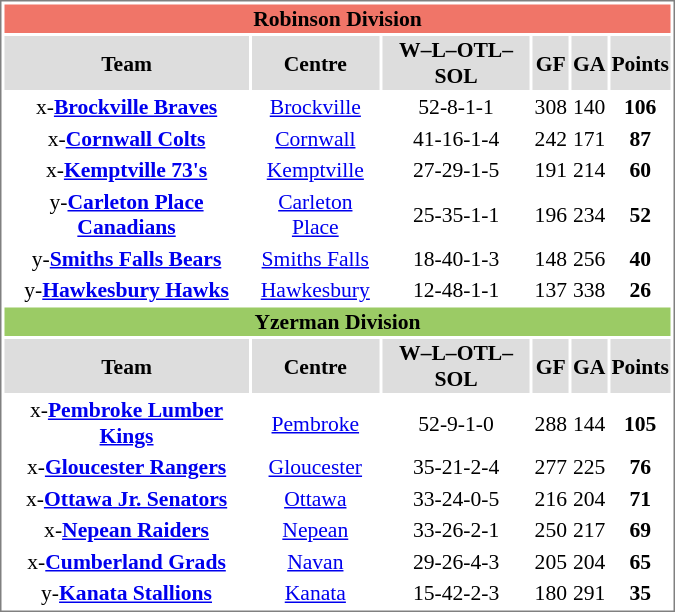<table cellpadding="0">
<tr align="left" style="vertical-align: top">
<td></td>
<td><br><table cellpadding="1" width="450px" style="font-size: 90%; border: 1px solid gray;">
<tr align="center"  bgcolor="#F07568">
<td colspan="11"><strong>Robinson Division</strong></td>
</tr>
<tr align="center"  bgcolor="#dddddd">
<th>Team</th>
<th>Centre</th>
<th>W–L–OTL–SOL</th>
<th>GF</th>
<th>GA</th>
<th>Points</th>
</tr>
<tr align="center">
<td>x-<strong><a href='#'>Brockville Braves</a></strong></td>
<td><a href='#'>Brockville</a></td>
<td>52-8-1-1</td>
<td>308</td>
<td>140</td>
<td><strong>106</strong></td>
</tr>
<tr align="center">
<td>x-<strong><a href='#'>Cornwall Colts</a></strong></td>
<td><a href='#'>Cornwall</a></td>
<td>41-16-1-4</td>
<td>242</td>
<td>171</td>
<td><strong>87</strong></td>
</tr>
<tr align="center">
<td>x-<strong><a href='#'>Kemptville 73's</a></strong></td>
<td><a href='#'>Kemptville</a></td>
<td>27-29-1-5</td>
<td>191</td>
<td>214</td>
<td><strong>60</strong></td>
</tr>
<tr align="center">
<td>y-<strong><a href='#'>Carleton Place Canadians</a></strong></td>
<td><a href='#'>Carleton Place</a></td>
<td>25-35-1-1</td>
<td>196</td>
<td>234</td>
<td><strong>52</strong></td>
</tr>
<tr align="center">
<td>y-<strong><a href='#'>Smiths Falls Bears</a></strong></td>
<td><a href='#'>Smiths Falls</a></td>
<td>18-40-1-3</td>
<td>148</td>
<td>256</td>
<td><strong>40</strong></td>
</tr>
<tr align="center">
<td>y-<strong><a href='#'>Hawkesbury Hawks</a></strong></td>
<td><a href='#'>Hawkesbury</a></td>
<td>12-48-1-1</td>
<td>137</td>
<td>338</td>
<td><strong>26</strong></td>
</tr>
<tr align="center"  bgcolor="#9BCB65">
<td colspan="11"><strong>Yzerman Division</strong></td>
</tr>
<tr align="center"  bgcolor="#dddddd">
<th>Team</th>
<th>Centre</th>
<th>W–L–OTL–SOL</th>
<th>GF</th>
<th>GA</th>
<th>Points</th>
</tr>
<tr align="center">
<td>x-<strong><a href='#'>Pembroke Lumber Kings</a></strong></td>
<td><a href='#'>Pembroke</a></td>
<td>52-9-1-0</td>
<td>288</td>
<td>144</td>
<td><strong>105</strong></td>
</tr>
<tr align="center">
<td>x-<strong><a href='#'>Gloucester Rangers</a></strong></td>
<td><a href='#'>Gloucester</a></td>
<td>35-21-2-4</td>
<td>277</td>
<td>225</td>
<td><strong>76</strong></td>
</tr>
<tr align="center">
<td>x-<strong><a href='#'>Ottawa Jr. Senators</a></strong></td>
<td><a href='#'>Ottawa</a></td>
<td>33-24-0-5</td>
<td>216</td>
<td>204</td>
<td><strong>71</strong></td>
</tr>
<tr align="center">
<td>x-<strong><a href='#'>Nepean Raiders</a></strong></td>
<td><a href='#'>Nepean</a></td>
<td>33-26-2-1</td>
<td>250</td>
<td>217</td>
<td><strong>69</strong></td>
</tr>
<tr align="center">
<td>x-<strong><a href='#'>Cumberland Grads</a></strong></td>
<td><a href='#'>Navan</a></td>
<td>29-26-4-3</td>
<td>205</td>
<td>204</td>
<td><strong>65</strong></td>
</tr>
<tr align="center">
<td>y-<strong><a href='#'>Kanata Stallions</a></strong></td>
<td><a href='#'>Kanata</a></td>
<td>15-42-2-3</td>
<td>180</td>
<td>291</td>
<td><strong>35</strong></td>
</tr>
</table>
</td>
</tr>
</table>
